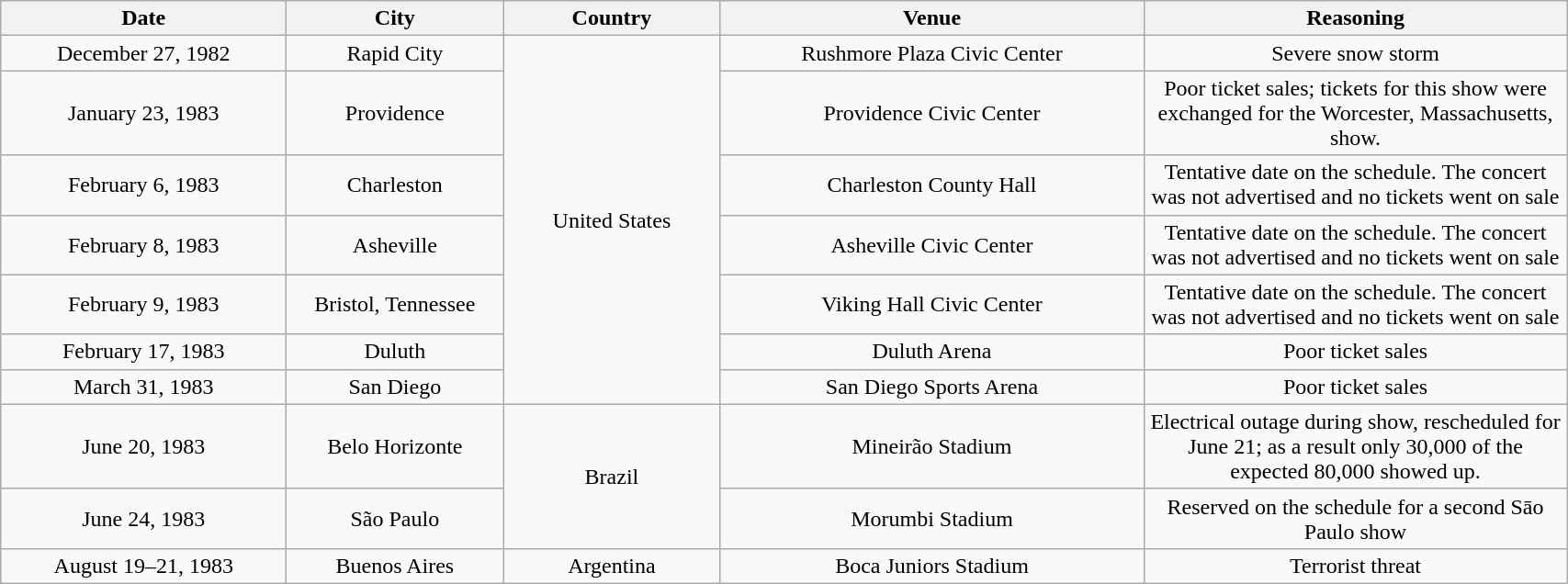<table class="wikitable" style="text-align:center;">
<tr>
<th width="200">Date</th>
<th width="150">City</th>
<th width="150">Country</th>
<th width="300">Venue</th>
<th width="300">Reasoning</th>
</tr>
<tr>
<td>December 27, 1982</td>
<td>Rapid City</td>
<td rowspan="7">United States</td>
<td>Rushmore Plaza Civic Center</td>
<td>Severe snow storm</td>
</tr>
<tr>
<td>January 23, 1983</td>
<td>Providence</td>
<td>Providence Civic Center</td>
<td>Poor ticket sales; tickets for this show were exchanged for the Worcester, Massachusetts, show.</td>
</tr>
<tr>
<td>February 6, 1983</td>
<td>Charleston</td>
<td>Charleston County Hall</td>
<td>Tentative date on the schedule. The concert was not advertised and no tickets went on sale</td>
</tr>
<tr>
<td>February 8, 1983</td>
<td>Asheville</td>
<td>Asheville Civic Center</td>
<td>Tentative date on the schedule. The concert was not advertised and no tickets went on sale</td>
</tr>
<tr>
<td>February 9, 1983</td>
<td>Bristol, Tennessee</td>
<td>Viking Hall Civic Center</td>
<td>Tentative date on the schedule. The concert was not advertised and no tickets went on sale</td>
</tr>
<tr>
<td>February 17, 1983</td>
<td>Duluth</td>
<td>Duluth Arena</td>
<td>Poor ticket sales</td>
</tr>
<tr>
<td>March 31, 1983</td>
<td>San Diego</td>
<td>San Diego Sports Arena</td>
<td>Poor ticket sales</td>
</tr>
<tr>
<td>June 20, 1983</td>
<td>Belo Horizonte</td>
<td rowspan="2">Brazil</td>
<td>Mineirão Stadium</td>
<td>Electrical outage during show, rescheduled for June 21; as a result only 30,000 of the expected 80,000 showed up.</td>
</tr>
<tr>
<td>June 24, 1983</td>
<td>São Paulo</td>
<td>Morumbi Stadium</td>
<td>Reserved on the schedule for a second Sāo Paulo show</td>
</tr>
<tr>
<td>August 19–21, 1983</td>
<td>Buenos Aires</td>
<td>Argentina</td>
<td>Boca Juniors Stadium</td>
<td>Terrorist threat</td>
</tr>
</table>
